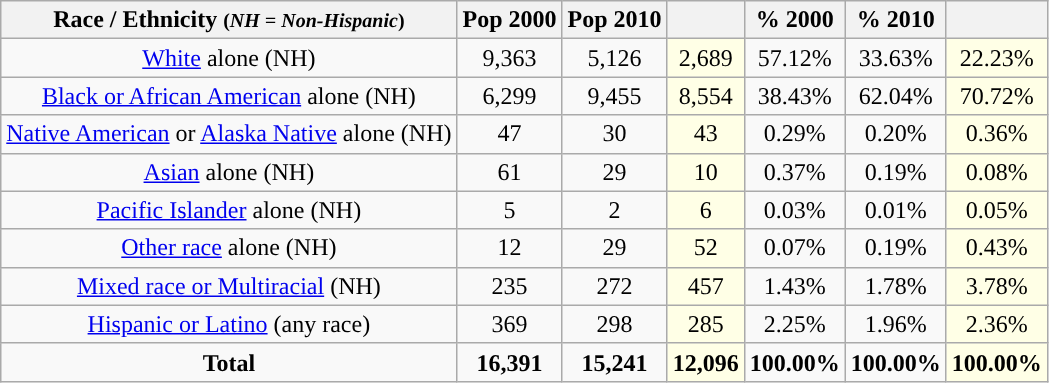<table class="wikitable" style="text-align:center;">
<tr>
<th>Race / Ethnicity <small>(<em>NH = Non-Hispanic</em>)</small></th>
<th>Pop 2000</th>
<th>Pop 2010</th>
<th></th>
<th>% 2000</th>
<th>% 2010</th>
<th></th>
</tr>
<tr>
<td><a href='#'>White</a> alone (NH)</td>
<td>9,363</td>
<td>5,126</td>
<td style='background: #ffffe6;'>2,689</td>
<td>57.12%</td>
<td>33.63%</td>
<td style='background: #ffffe6;'>22.23%</td>
</tr>
<tr>
<td><a href='#'>Black or African American</a> alone (NH)</td>
<td>6,299</td>
<td>9,455</td>
<td style='background: #ffffe6;'>8,554</td>
<td>38.43%</td>
<td>62.04%</td>
<td style='background: #ffffe6;'>70.72%</td>
</tr>
<tr>
<td><a href='#'>Native American</a> or <a href='#'>Alaska Native</a> alone (NH)</td>
<td>47</td>
<td>30</td>
<td style='background: #ffffe6;'>43</td>
<td>0.29%</td>
<td>0.20%</td>
<td style='background: #ffffe6;'>0.36%</td>
</tr>
<tr>
<td><a href='#'>Asian</a> alone (NH)</td>
<td>61</td>
<td>29</td>
<td style='background: #ffffe6;'>10</td>
<td>0.37%</td>
<td>0.19%</td>
<td style='background: #ffffe6;'>0.08%</td>
</tr>
<tr>
<td><a href='#'>Pacific Islander</a> alone (NH)</td>
<td>5</td>
<td>2</td>
<td style='background: #ffffe6;'>6</td>
<td>0.03%</td>
<td>0.01%</td>
<td style='background: #ffffe6;'>0.05%</td>
</tr>
<tr>
<td><a href='#'>Other race</a> alone (NH)</td>
<td>12</td>
<td>29</td>
<td style='background: #ffffe6;'>52</td>
<td>0.07%</td>
<td>0.19%</td>
<td style='background: #ffffe6;'>0.43%</td>
</tr>
<tr>
<td><a href='#'>Mixed race or Multiracial</a> (NH)</td>
<td>235</td>
<td>272</td>
<td style='background: #ffffe6;'>457</td>
<td>1.43%</td>
<td>1.78%</td>
<td style='background: #ffffe6;'>3.78%</td>
</tr>
<tr>
<td><a href='#'>Hispanic or Latino</a> (any race)</td>
<td>369</td>
<td>298</td>
<td style='background: #ffffe6;'>285</td>
<td>2.25%</td>
<td>1.96%</td>
<td style='background: #ffffe6;'>2.36%</td>
</tr>
<tr>
<td><strong>Total</strong></td>
<td><strong>16,391</strong></td>
<td><strong>15,241</strong></td>
<td style='background: #ffffe6;'><strong>12,096</strong></td>
<td><strong>100.00%</strong></td>
<td><strong>100.00%</strong></td>
<td style='background: #ffffe6;'><strong>100.00%</strong></td>
</tr>
</table>
